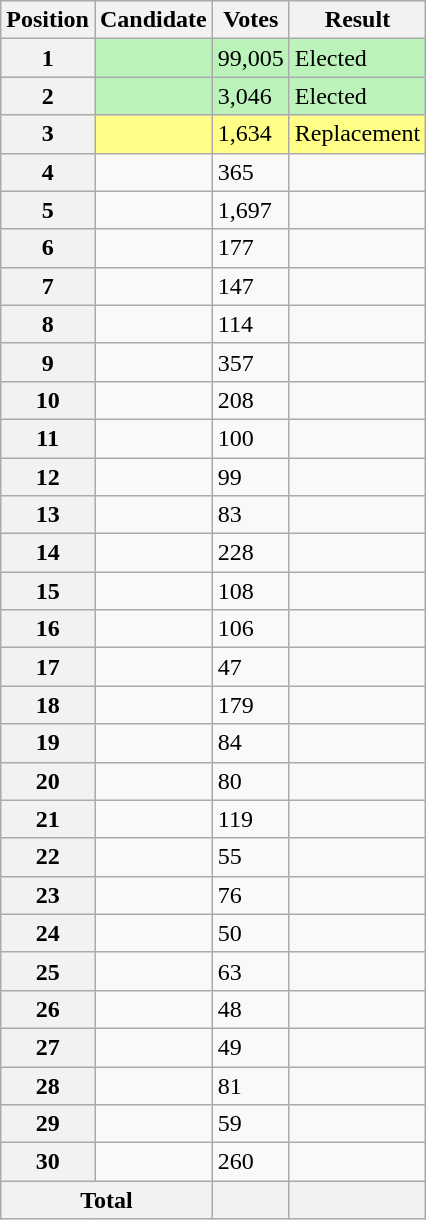<table class="wikitable sortable col3right">
<tr>
<th scope="col">Position</th>
<th scope="col">Candidate</th>
<th scope="col">Votes</th>
<th scope="col">Result</th>
</tr>
<tr bgcolor=bbf3bb>
<th scope="row">1</th>
<td></td>
<td>99,005</td>
<td>Elected</td>
</tr>
<tr bgcolor=bbf3bb>
<th scope="row">2</th>
<td></td>
<td>3,046</td>
<td>Elected</td>
</tr>
<tr bgcolor=#FF8>
<th scope="row">3</th>
<td></td>
<td>1,634</td>
<td>Replacement</td>
</tr>
<tr>
<th scope="row">4</th>
<td></td>
<td>365</td>
<td></td>
</tr>
<tr>
<th scope="row">5</th>
<td></td>
<td>1,697</td>
<td></td>
</tr>
<tr>
<th scope="row">6</th>
<td></td>
<td>177</td>
<td></td>
</tr>
<tr>
<th scope="row">7</th>
<td></td>
<td>147</td>
<td></td>
</tr>
<tr>
<th scope="row">8</th>
<td></td>
<td>114</td>
<td></td>
</tr>
<tr>
<th scope="row">9</th>
<td></td>
<td>357</td>
<td></td>
</tr>
<tr>
<th scope="row">10</th>
<td></td>
<td>208</td>
<td></td>
</tr>
<tr>
<th scope="row">11</th>
<td></td>
<td>100</td>
<td></td>
</tr>
<tr>
<th scope="row">12</th>
<td></td>
<td>99</td>
<td></td>
</tr>
<tr>
<th scope="row">13</th>
<td></td>
<td>83</td>
<td></td>
</tr>
<tr>
<th scope="row">14</th>
<td></td>
<td>228</td>
<td></td>
</tr>
<tr>
<th scope="row">15</th>
<td></td>
<td>108</td>
<td></td>
</tr>
<tr>
<th scope="row">16</th>
<td></td>
<td>106</td>
<td></td>
</tr>
<tr>
<th scope="row">17</th>
<td></td>
<td>47</td>
<td></td>
</tr>
<tr>
<th scope="row">18</th>
<td></td>
<td>179</td>
<td></td>
</tr>
<tr>
<th scope="row">19</th>
<td></td>
<td>84</td>
<td></td>
</tr>
<tr>
<th scope="row">20</th>
<td></td>
<td>80</td>
<td></td>
</tr>
<tr>
<th scope="row">21</th>
<td></td>
<td>119</td>
<td></td>
</tr>
<tr>
<th scope="row">22</th>
<td></td>
<td>55</td>
<td></td>
</tr>
<tr>
<th scope="row">23</th>
<td></td>
<td>76</td>
<td></td>
</tr>
<tr>
<th scope="row">24</th>
<td></td>
<td>50</td>
<td></td>
</tr>
<tr>
<th scope="row">25</th>
<td></td>
<td>63</td>
<td></td>
</tr>
<tr>
<th scope="row">26</th>
<td></td>
<td>48</td>
<td></td>
</tr>
<tr>
<th scope="row">27</th>
<td></td>
<td>49</td>
<td></td>
</tr>
<tr>
<th scope="row">28</th>
<td></td>
<td>81</td>
<td></td>
</tr>
<tr>
<th scope="row">29</th>
<td></td>
<td>59</td>
<td></td>
</tr>
<tr>
<th scope="row">30</th>
<td></td>
<td>260</td>
<td></td>
</tr>
<tr class="sortbottom">
<th scope="row" colspan="2">Total</th>
<th></th>
<th></th>
</tr>
</table>
